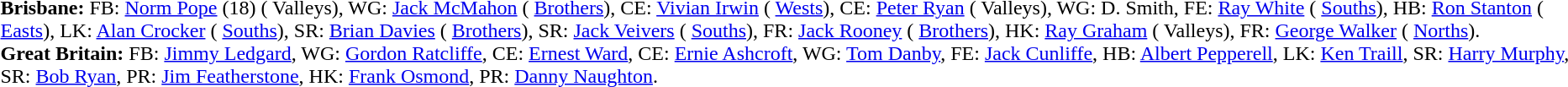<table width="100%" class="mw-collapsible mw-collapsed">
<tr>
<td valign="top" width="50%"><br><strong>Brisbane:</strong> FB: <a href='#'>Norm Pope</a> (18) ( Valleys), WG: <a href='#'>Jack McMahon</a> ( <a href='#'>Brothers</a>), CE: <a href='#'>Vivian Irwin</a> ( <a href='#'>Wests</a>), CE: <a href='#'>Peter Ryan</a> ( Valleys), WG: D. Smith, FE: <a href='#'>Ray White</a> ( <a href='#'>Souths</a>), HB: <a href='#'>Ron Stanton</a> ( <a href='#'>Easts</a>), LK: <a href='#'>Alan Crocker</a> ( <a href='#'>Souths</a>), SR: <a href='#'>Brian Davies</a> ( <a href='#'>Brothers</a>), SR: <a href='#'>Jack Veivers</a> ( <a href='#'>Souths</a>), FR: <a href='#'>Jack Rooney</a> ( <a href='#'>Brothers</a>), HK: <a href='#'>Ray Graham</a> ( Valleys), FR: <a href='#'>George Walker</a> ( <a href='#'>Norths</a>).<br><strong>Great Britain:</strong> FB: <a href='#'>Jimmy Ledgard</a>, WG: <a href='#'>Gordon Ratcliffe</a>, CE: <a href='#'>Ernest Ward</a>, CE: <a href='#'>Ernie Ashcroft</a>, WG: <a href='#'>Tom Danby</a>, FE: <a href='#'>Jack Cunliffe</a>, HB: <a href='#'>Albert Pepperell</a>, LK: <a href='#'>Ken Traill</a>, SR: <a href='#'>Harry Murphy</a>, SR: <a href='#'>Bob Ryan</a>, PR: <a href='#'>Jim Featherstone</a>, HK: <a href='#'>Frank Osmond</a>, PR: <a href='#'>Danny Naughton</a>.</td>
</tr>
</table>
